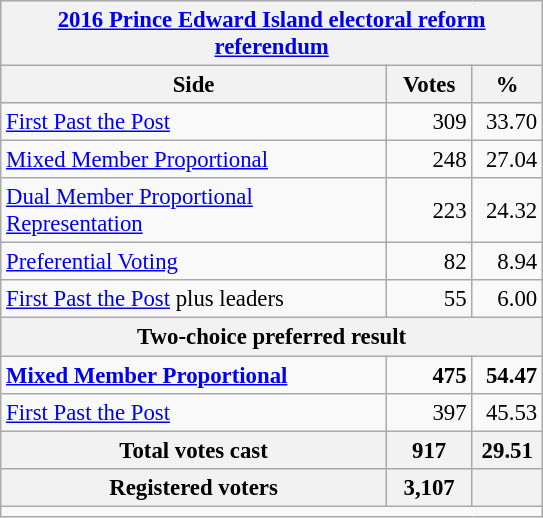<table class="wikitable" style="font-size: 95%; clear:both">
<tr style="background-color:#E9E9E9">
<th colspan=4><a href='#'>2016 Prince Edward Island electoral reform referendum</a></th>
</tr>
<tr style="background-color:#E9E9E9">
<th style="width: 250px">Side</th>
<th style="width: 50px">Votes</th>
<th style="width: 40px">%</th>
</tr>
<tr>
<td><a href='#'>First Past the Post</a></td>
<td align="right">309</td>
<td align="right">33.70</td>
</tr>
<tr>
<td><a href='#'>Mixed Member Proportional</a></td>
<td align="right">248</td>
<td align="right">27.04</td>
</tr>
<tr>
<td><a href='#'>Dual Member Proportional Representation</a></td>
<td align="right">223</td>
<td align="right">24.32</td>
</tr>
<tr>
<td><a href='#'>Preferential Voting</a></td>
<td align="right">82</td>
<td align="right">8.94</td>
</tr>
<tr>
<td><a href='#'>First Past the Post</a> plus leaders</td>
<td align="right">55</td>
<td align="right">6.00</td>
</tr>
<tr style="background-color:#E9E9E9">
<th colspan=4 align="left">Two-choice preferred result</th>
</tr>
<tr>
<td><strong><a href='#'>Mixed Member Proportional</a></strong></td>
<td align="right"><strong>475</strong></td>
<td align="right"><strong>54.47</strong></td>
</tr>
<tr>
<td><a href='#'>First Past the Post</a></td>
<td align="right">397</td>
<td align="right">45.53</td>
</tr>
<tr bgcolor="white">
<th align="center">Total votes cast</th>
<th align="right">917</th>
<th align="right">29.51</th>
</tr>
<tr bgcolor="white">
<th align="center">Registered voters</th>
<th align="right">3,107</th>
<th align="right"></th>
</tr>
<tr>
<td colspan=4 style="border-top:1px solid darkgray;"></td>
</tr>
</table>
